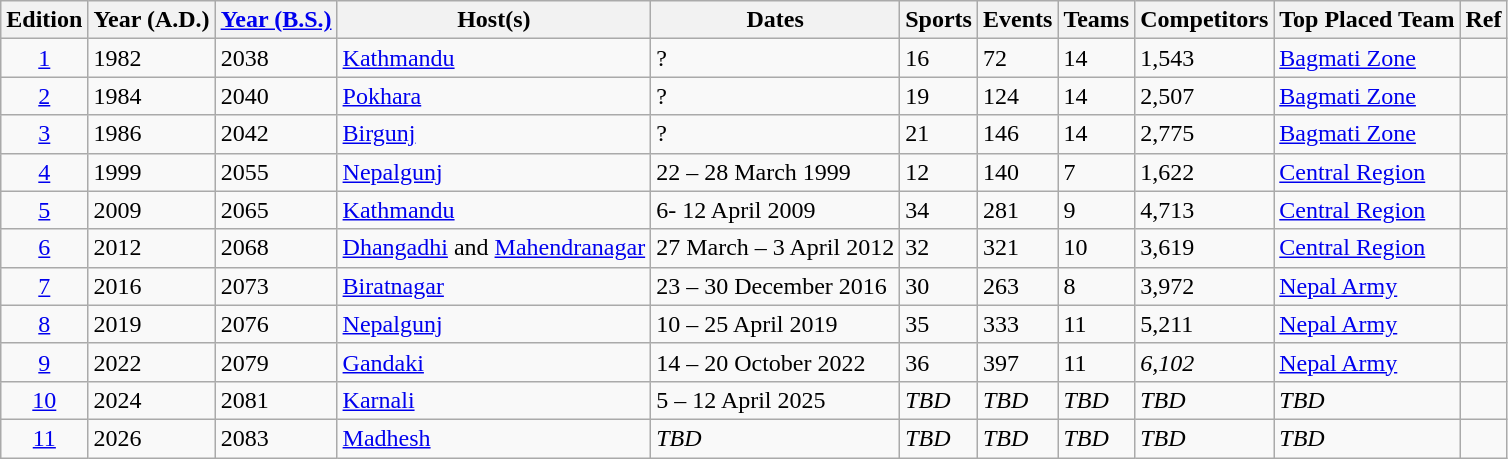<table class="wikitable">
<tr>
<th>Edition</th>
<th>Year (A.D.)</th>
<th><a href='#'>Year (B.S.)</a></th>
<th>Host(s)</th>
<th>Dates</th>
<th>Sports</th>
<th>Events</th>
<th>Teams</th>
<th>Competitors</th>
<th>Top Placed Team</th>
<th>Ref</th>
</tr>
<tr>
<td align=center><a href='#'>1</a></td>
<td>1982</td>
<td>2038</td>
<td><a href='#'>Kathmandu</a></td>
<td>?</td>
<td>16</td>
<td>72</td>
<td>14</td>
<td>1,543</td>
<td><a href='#'>Bagmati Zone</a></td>
<td></td>
</tr>
<tr>
<td align=center><a href='#'>2</a></td>
<td>1984</td>
<td>2040</td>
<td><a href='#'>Pokhara</a></td>
<td>?</td>
<td>19</td>
<td>124</td>
<td>14</td>
<td>2,507</td>
<td><a href='#'>Bagmati Zone</a></td>
<td></td>
</tr>
<tr>
<td align=center><a href='#'>3</a></td>
<td>1986</td>
<td>2042</td>
<td><a href='#'>Birgunj</a></td>
<td>?</td>
<td>21</td>
<td>146</td>
<td>14</td>
<td>2,775</td>
<td><a href='#'>Bagmati Zone</a></td>
<td></td>
</tr>
<tr>
<td align=center><a href='#'>4</a></td>
<td>1999</td>
<td>2055</td>
<td><a href='#'>Nepalgunj</a></td>
<td>22 – 28 March 1999</td>
<td>12</td>
<td>140</td>
<td>7</td>
<td>1,622</td>
<td><a href='#'>Central Region</a></td>
<td></td>
</tr>
<tr>
<td align=center><a href='#'>5</a></td>
<td>2009</td>
<td>2065</td>
<td><a href='#'>Kathmandu</a></td>
<td>6- 12 April 2009</td>
<td>34</td>
<td>281</td>
<td>9</td>
<td>4,713</td>
<td><a href='#'>Central Region</a></td>
<td></td>
</tr>
<tr>
<td align=center><a href='#'>6</a></td>
<td>2012</td>
<td>2068</td>
<td><a href='#'>Dhangadhi</a> and <a href='#'>Mahendranagar</a></td>
<td>27 March – 3 April 2012</td>
<td>32</td>
<td>321</td>
<td>10</td>
<td>3,619</td>
<td><a href='#'>Central Region</a></td>
<td></td>
</tr>
<tr>
<td align=center><a href='#'>7</a></td>
<td>2016</td>
<td>2073</td>
<td><a href='#'>Biratnagar</a></td>
<td>23 – 30 December 2016</td>
<td>30</td>
<td>263</td>
<td>8</td>
<td>3,972</td>
<td><a href='#'>Nepal Army</a></td>
<td></td>
</tr>
<tr>
<td align=center><a href='#'>8</a></td>
<td>2019</td>
<td>2076</td>
<td><a href='#'>Nepalgunj</a></td>
<td>10 – 25 April 2019</td>
<td>35</td>
<td>333</td>
<td>11</td>
<td>5,211</td>
<td><a href='#'>Nepal Army</a></td>
<td></td>
</tr>
<tr>
<td align=center><a href='#'>9</a></td>
<td>2022</td>
<td>2079</td>
<td><a href='#'>Gandaki</a></td>
<td>14 – 20 October 2022</td>
<td>36</td>
<td>397</td>
<td>11</td>
<td><em>6,102</em></td>
<td><a href='#'>Nepal Army</a></td>
<td></td>
</tr>
<tr>
<td align=center><a href='#'>10</a></td>
<td>2024</td>
<td>2081</td>
<td><a href='#'>Karnali</a></td>
<td>5 – 12 April 2025</td>
<td><em>TBD</em></td>
<td><em>TBD</em></td>
<td><em>TBD</em></td>
<td><em>TBD</em></td>
<td><em>TBD</em></td>
<td></td>
</tr>
<tr>
<td align=center><a href='#'>11</a></td>
<td>2026</td>
<td>2083</td>
<td><a href='#'>Madhesh</a></td>
<td><em>TBD</em></td>
<td><em>TBD</em></td>
<td><em>TBD</em></td>
<td><em>TBD</em></td>
<td><em>TBD</em></td>
<td><em>TBD</em></td>
<td></td>
</tr>
</table>
